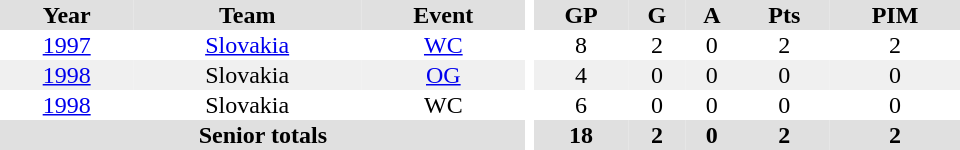<table border="0" cellpadding="1" cellspacing="0" ID="Table3" style="text-align:center; width:40em">
<tr bgcolor="#e0e0e0">
<th>Year</th>
<th>Team</th>
<th>Event</th>
<th rowspan="102" bgcolor="#ffffff"></th>
<th>GP</th>
<th>G</th>
<th>A</th>
<th>Pts</th>
<th>PIM</th>
</tr>
<tr>
<td><a href='#'>1997</a></td>
<td><a href='#'>Slovakia</a></td>
<td><a href='#'>WC</a></td>
<td>8</td>
<td>2</td>
<td>0</td>
<td>2</td>
<td>2</td>
</tr>
<tr bgcolor="#f0f0f0">
<td><a href='#'>1998</a></td>
<td>Slovakia</td>
<td><a href='#'>OG</a></td>
<td>4</td>
<td>0</td>
<td>0</td>
<td>0</td>
<td>0</td>
</tr>
<tr>
<td><a href='#'>1998</a></td>
<td>Slovakia</td>
<td>WC</td>
<td>6</td>
<td>0</td>
<td>0</td>
<td>0</td>
<td>0</td>
</tr>
<tr bgcolor="#e0e0e0">
<th colspan="3">Senior totals</th>
<th>18</th>
<th>2</th>
<th>0</th>
<th>2</th>
<th>2</th>
</tr>
</table>
